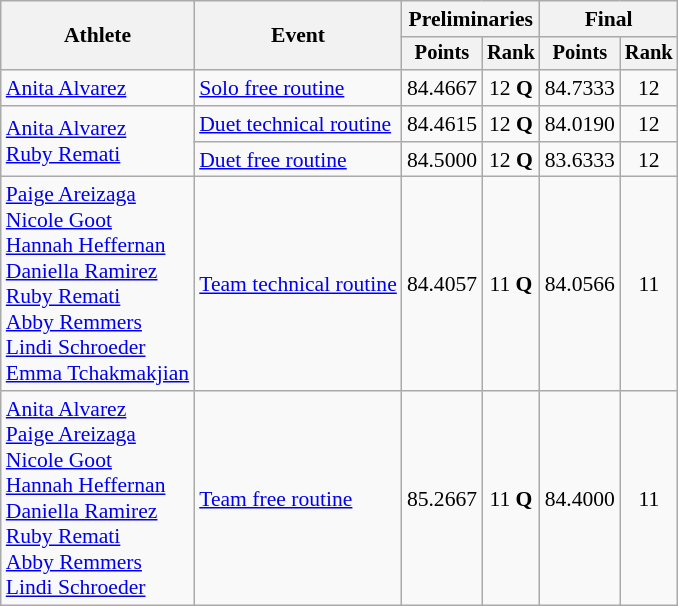<table class="wikitable" style="font-size:90%">
<tr>
<th rowspan="2">Athlete</th>
<th rowspan="2">Event</th>
<th colspan="2">Preliminaries</th>
<th colspan="2">Final</th>
</tr>
<tr style="font-size:95%">
<th>Points</th>
<th>Rank</th>
<th>Points</th>
<th>Rank</th>
</tr>
<tr align="center">
<td align="left"><a href='#'>Anita Alvarez</a></td>
<td align="left"><a href='#'>Solo free routine</a></td>
<td>84.4667</td>
<td>12 <strong>Q</strong></td>
<td>84.7333</td>
<td>12</td>
</tr>
<tr align="center">
<td rowspan="2" align="left"><a href='#'>Anita Alvarez</a><br><a href='#'>Ruby Remati</a></td>
<td align="left"><a href='#'>Duet technical routine</a></td>
<td>84.4615</td>
<td>12 <strong>Q</strong></td>
<td>84.0190</td>
<td>12</td>
</tr>
<tr align="center">
<td align="left"><a href='#'>Duet free routine</a></td>
<td>84.5000</td>
<td>12 <strong>Q</strong></td>
<td>83.6333</td>
<td>12</td>
</tr>
<tr align="center">
<td align="left"><a href='#'>Paige Areizaga</a><br><a href='#'>Nicole Goot</a><br><a href='#'>Hannah Heffernan</a><br><a href='#'>Daniella Ramirez</a><br><a href='#'>Ruby Remati</a><br><a href='#'>Abby Remmers</a><br><a href='#'>Lindi Schroeder</a><br><a href='#'>Emma Tchakmakjian</a></td>
<td align="left"><a href='#'>Team technical routine</a></td>
<td>84.4057</td>
<td>11 <strong>Q</strong></td>
<td>84.0566</td>
<td>11</td>
</tr>
<tr align="center">
<td align="left"><a href='#'>Anita Alvarez</a><br><a href='#'>Paige Areizaga</a><br><a href='#'>Nicole Goot</a><br><a href='#'>Hannah Heffernan</a><br><a href='#'>Daniella Ramirez</a><br><a href='#'>Ruby Remati</a><br><a href='#'>Abby Remmers</a><br><a href='#'>Lindi Schroeder</a></td>
<td align="left"><a href='#'>Team free routine</a></td>
<td>85.2667</td>
<td>11 <strong>Q</strong></td>
<td>84.4000</td>
<td>11</td>
</tr>
</table>
